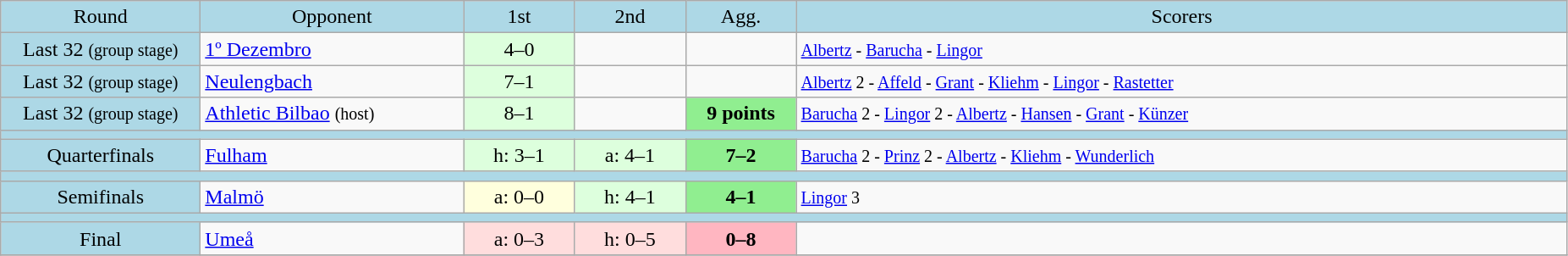<table class="wikitable" style="text-align:center">
<tr bgcolor=lightblue>
<td width=150px>Round</td>
<td width=200px>Opponent</td>
<td width=80px>1st</td>
<td width=80px>2nd</td>
<td width=80px>Agg.</td>
<td width=600px>Scorers</td>
</tr>
<tr>
<td bgcolor=lightblue>Last 32 <small>(group stage)</small></td>
<td align=left> <a href='#'>1º Dezembro</a></td>
<td bgcolor="#ddffdd">4–0</td>
<td></td>
<td></td>
<td align=left><small><a href='#'>Albertz</a> - <a href='#'>Barucha</a> - <a href='#'>Lingor</a></small></td>
</tr>
<tr>
<td bgcolor=lightblue>Last 32 <small>(group stage)</small></td>
<td align=left> <a href='#'>Neulengbach</a></td>
<td bgcolor="#ddffdd">7–1</td>
<td></td>
<td></td>
<td align=left><small><a href='#'>Albertz</a> 2 - <a href='#'>Affeld</a> - <a href='#'>Grant</a> - <a href='#'>Kliehm</a> - <a href='#'>Lingor</a> - <a href='#'>Rastetter</a></small></td>
</tr>
<tr>
<td bgcolor=lightblue>Last 32 <small>(group stage)</small></td>
<td align=left> <a href='#'>Athletic Bilbao</a> <small>(host)</small></td>
<td bgcolor="#ddffdd">8–1</td>
<td></td>
<td bgcolor=lightgreen><strong>9 points</strong></td>
<td align=left><small><a href='#'>Barucha</a> 2 - <a href='#'>Lingor</a> 2 - <a href='#'>Albertz</a> - <a href='#'>Hansen</a> - <a href='#'>Grant</a> - <a href='#'>Künzer</a> </small></td>
</tr>
<tr bgcolor=lightblue>
<td colspan=6></td>
</tr>
<tr>
<td bgcolor=lightblue>Quarterfinals</td>
<td align=left> <a href='#'>Fulham</a></td>
<td bgcolor="#ddffdd">h: 3–1</td>
<td bgcolor="#ddffdd">a: 4–1</td>
<td bgcolor=lightgreen><strong>7–2</strong></td>
<td align=left><small><a href='#'>Barucha</a> 2 - <a href='#'>Prinz</a> 2 - <a href='#'>Albertz</a> - <a href='#'>Kliehm</a> - <a href='#'>Wunderlich</a></small></td>
</tr>
<tr bgcolor=lightblue>
<td colspan=6></td>
</tr>
<tr>
<td bgcolor=lightblue>Semifinals</td>
<td align=left> <a href='#'>Malmö</a></td>
<td bgcolor="#ffffdd">a: 0–0</td>
<td bgcolor="#ddffdd">h: 4–1</td>
<td bgcolor=lightgreen><strong>4–1</strong></td>
<td align=left><small><a href='#'>Lingor</a> 3</small></td>
</tr>
<tr bgcolor=lightblue>
<td colspan=6></td>
</tr>
<tr>
<td bgcolor=lightblue>Final</td>
<td align=left> <a href='#'>Umeå</a></td>
<td bgcolor="#ffdddd">a: 0–3</td>
<td bgcolor="#ffdddd">h: 0–5</td>
<td bgcolor=lightpink><strong>0–8</strong></td>
<td align=left></td>
</tr>
<tr>
</tr>
</table>
